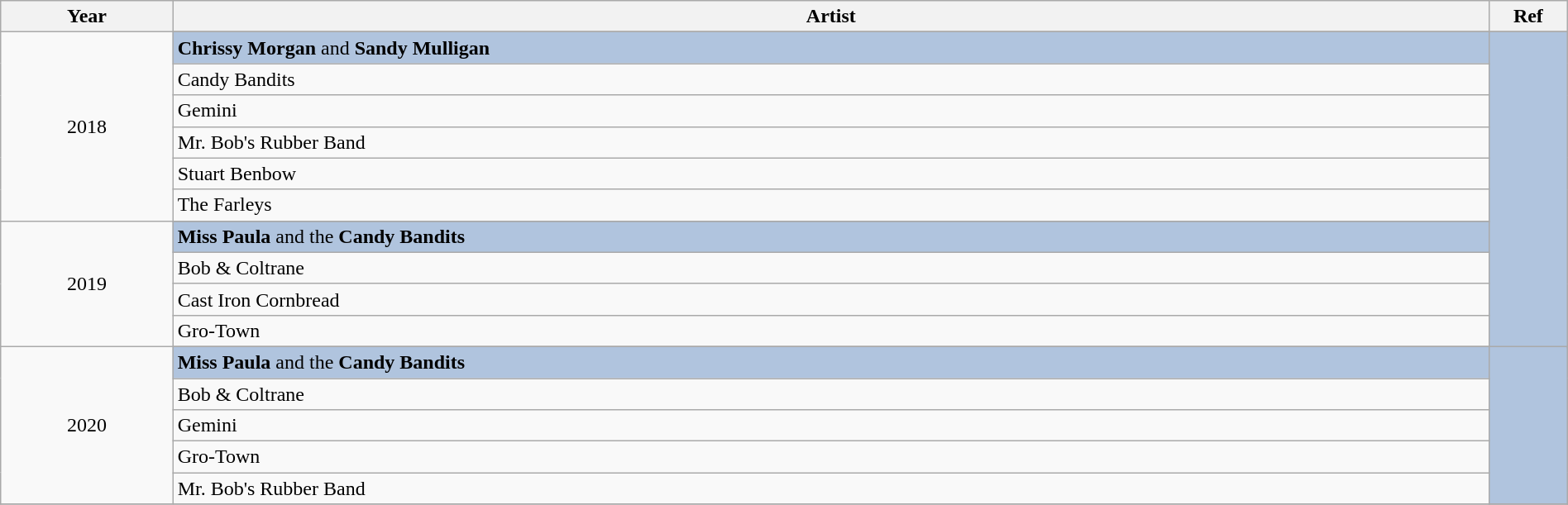<table class="wikitable" style="width:100%;">
<tr>
<th style="width:11%;">Year</th>
<th style="width:84%;">Artist</th>
<th style="width:5%;">Ref</th>
</tr>
<tr>
<td rowspan="7" align="center">2018</td>
</tr>
<tr style="background:#B0C4DE">
<td><strong>Chrissy Morgan</strong> and <strong>Sandy Mulligan</strong></td>
<td rowspan="12" align="center"></td>
</tr>
<tr>
<td>Candy Bandits</td>
</tr>
<tr>
<td>Gemini</td>
</tr>
<tr>
<td>Mr. Bob's Rubber Band</td>
</tr>
<tr>
<td>Stuart Benbow</td>
</tr>
<tr>
<td>The Farleys</td>
</tr>
<tr>
<td rowspan="5" align="center">2019</td>
</tr>
<tr style="background:#B0C4DE">
<td><strong>Miss Paula</strong> and the <strong>Candy Bandits</strong></td>
</tr>
<tr>
<td>Bob & Coltrane</td>
</tr>
<tr>
<td>Cast Iron Cornbread</td>
</tr>
<tr>
<td>Gro-Town</td>
</tr>
<tr>
<td rowspan="6" align="center">2020</td>
</tr>
<tr style="background:#B0C4DE">
<td><strong>Miss Paula</strong> and the <strong>Candy Bandits</strong></td>
<td rowspan="5" align="center"></td>
</tr>
<tr>
<td>Bob & Coltrane</td>
</tr>
<tr>
<td>Gemini</td>
</tr>
<tr>
<td>Gro-Town</td>
</tr>
<tr>
<td>Mr. Bob's Rubber Band</td>
</tr>
<tr>
</tr>
</table>
